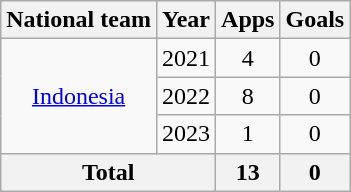<table class="wikitable" style="text-align:center">
<tr>
<th>National team</th>
<th>Year</th>
<th>Apps</th>
<th>Goals</th>
</tr>
<tr>
<td rowspan=3><a href='#'>Indonesia</a></td>
<td>2021</td>
<td>4</td>
<td>0</td>
</tr>
<tr>
<td>2022</td>
<td>8</td>
<td>0</td>
</tr>
<tr>
<td>2023</td>
<td>1</td>
<td>0</td>
</tr>
<tr>
<th colspan=2>Total</th>
<th>13</th>
<th>0</th>
</tr>
</table>
